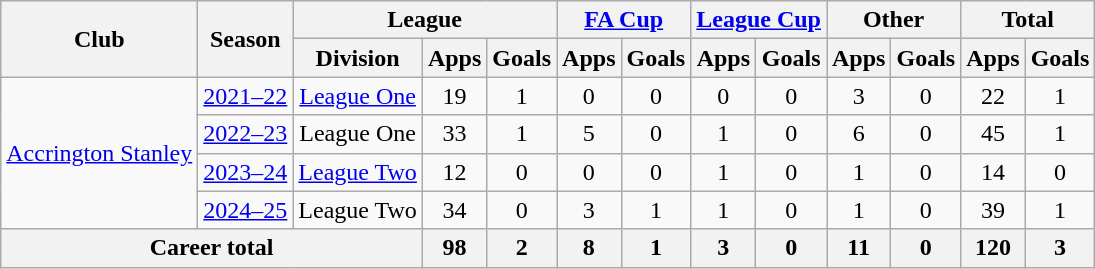<table class="wikitable" style="text-align:center">
<tr>
<th rowspan="2">Club</th>
<th rowspan="2">Season</th>
<th colspan="3">League</th>
<th colspan="2"><a href='#'>FA Cup</a></th>
<th colspan="2"><a href='#'>League Cup</a></th>
<th colspan="2">Other</th>
<th colspan="2">Total</th>
</tr>
<tr>
<th>Division</th>
<th>Apps</th>
<th>Goals</th>
<th>Apps</th>
<th>Goals</th>
<th>Apps</th>
<th>Goals</th>
<th>Apps</th>
<th>Goals</th>
<th>Apps</th>
<th>Goals</th>
</tr>
<tr>
<td rowspan=4><a href='#'>Accrington Stanley</a></td>
<td><a href='#'>2021–22</a></td>
<td><a href='#'>League One</a></td>
<td>19</td>
<td>1</td>
<td>0</td>
<td>0</td>
<td>0</td>
<td>0</td>
<td>3</td>
<td>0</td>
<td>22</td>
<td>1</td>
</tr>
<tr>
<td><a href='#'>2022–23</a></td>
<td>League One</td>
<td>33</td>
<td>1</td>
<td>5</td>
<td>0</td>
<td>1</td>
<td>0</td>
<td>6</td>
<td>0</td>
<td>45</td>
<td>1</td>
</tr>
<tr>
<td><a href='#'>2023–24</a></td>
<td><a href='#'>League Two</a></td>
<td>12</td>
<td>0</td>
<td>0</td>
<td>0</td>
<td>1</td>
<td>0</td>
<td>1</td>
<td>0</td>
<td>14</td>
<td>0</td>
</tr>
<tr>
<td><a href='#'>2024–25</a></td>
<td>League Two</td>
<td>34</td>
<td>0</td>
<td>3</td>
<td>1</td>
<td>1</td>
<td>0</td>
<td>1</td>
<td>0</td>
<td>39</td>
<td>1</td>
</tr>
<tr>
<th colspan="3">Career total</th>
<th>98</th>
<th>2</th>
<th>8</th>
<th>1</th>
<th>3</th>
<th>0</th>
<th>11</th>
<th>0</th>
<th>120</th>
<th>3</th>
</tr>
</table>
